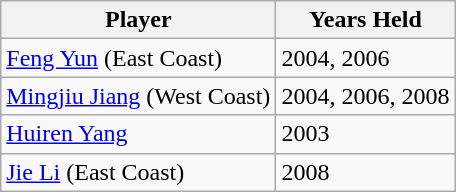<table class="wikitable">
<tr>
<th>Player</th>
<th>Years Held</th>
</tr>
<tr>
<td><a href='#'>Feng Yun</a> (East Coast)</td>
<td>2004, 2006</td>
</tr>
<tr>
<td><a href='#'>Mingjiu Jiang</a> (West Coast)</td>
<td>2004, 2006, 2008</td>
</tr>
<tr>
<td><a href='#'>Huiren Yang</a></td>
<td>2003</td>
</tr>
<tr>
<td><a href='#'>Jie Li</a> (East Coast)</td>
<td>2008</td>
</tr>
</table>
